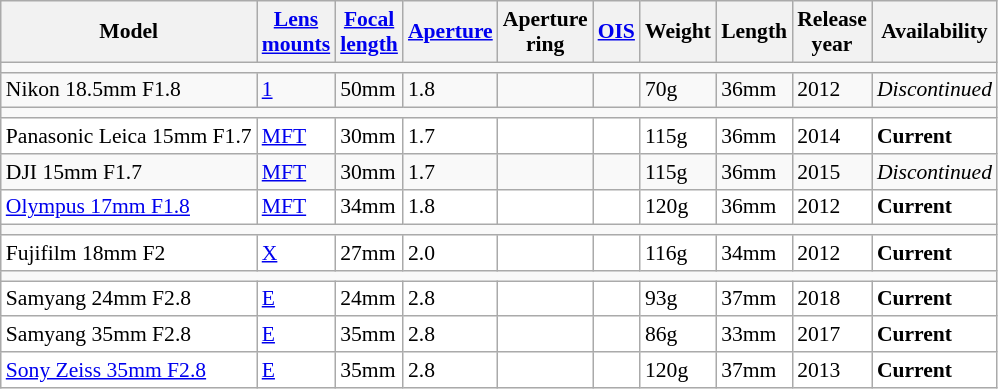<table class="wikitable col3right col4right col7right col8right" style="font-size:90%;white-space:nowrap">
<tr>
<th>Model</th>
<th><a href='#'>Lens<br>mounts</a></th>
<th><a href='#'>Focal<br>length</a></th>
<th><a href='#'>Aperture</a></th>
<th>Aperture<br>ring</th>
<th><a href='#'>OIS</a></th>
<th>Weight</th>
<th>Length</th>
<th>Release<br>year</th>
<th>Availability</th>
</tr>
<tr>
<td colspan=10></td>
</tr>
<tr>
<td>Nikon 18.5mm F1.8</td>
<td><a href='#'>1</a></td>
<td>50mm</td>
<td>1.8</td>
<td></td>
<td></td>
<td>70g</td>
<td>36mm</td>
<td>2012</td>
<td><em>Discontinued</em></td>
</tr>
<tr>
<td colspan=10></td>
</tr>
<tr style="background:#fff">
<td>Panasonic Leica 15mm F1.7</td>
<td><a href='#'>MFT</a></td>
<td>30mm</td>
<td>1.7</td>
<td></td>
<td></td>
<td>115g</td>
<td>36mm</td>
<td>2014</td>
<td><strong>Current</strong></td>
</tr>
<tr>
<td>DJI 15mm F1.7</td>
<td><a href='#'>MFT</a></td>
<td>30mm</td>
<td>1.7</td>
<td></td>
<td></td>
<td>115g</td>
<td>36mm</td>
<td>2015</td>
<td><em>Discontinued</em></td>
</tr>
<tr style="background:#fff">
<td><a href='#'>Olympus 17mm F1.8</a></td>
<td><a href='#'>MFT</a></td>
<td>34mm</td>
<td>1.8</td>
<td></td>
<td></td>
<td>120g</td>
<td>36mm</td>
<td>2012</td>
<td><strong>Current</strong></td>
</tr>
<tr>
<td colspan=10></td>
</tr>
<tr style="background:#fff">
<td>Fujifilm 18mm F2</td>
<td><a href='#'>X</a></td>
<td>27mm</td>
<td>2.0</td>
<td></td>
<td></td>
<td>116g</td>
<td>34mm</td>
<td>2012</td>
<td><strong>Current</strong></td>
</tr>
<tr>
<td colspan=10></td>
</tr>
<tr style="background:#fff">
<td>Samyang 24mm F2.8</td>
<td><a href='#'>E</a></td>
<td>24mm</td>
<td>2.8</td>
<td></td>
<td></td>
<td>93g</td>
<td>37mm</td>
<td>2018</td>
<td><strong>Current</strong></td>
</tr>
<tr style="background:#fff">
<td>Samyang 35mm F2.8</td>
<td><a href='#'>E</a></td>
<td>35mm</td>
<td>2.8</td>
<td></td>
<td></td>
<td>86g</td>
<td>33mm</td>
<td>2017</td>
<td><strong>Current</strong></td>
</tr>
<tr style="background:#fff">
<td><a href='#'>Sony Zeiss 35mm F2.8</a></td>
<td><a href='#'>E</a></td>
<td>35mm</td>
<td>2.8</td>
<td></td>
<td></td>
<td>120g</td>
<td>37mm</td>
<td>2013</td>
<td><strong>Current</strong></td>
</tr>
</table>
